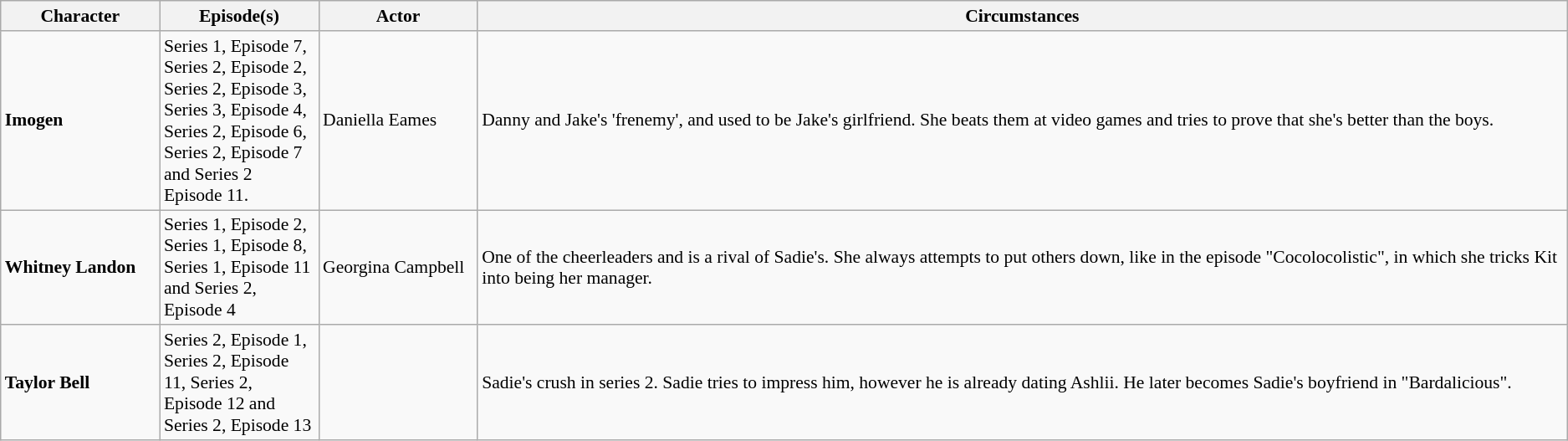<table class="wikitable plainrowheaders" style="font-size:90%">
<tr>
<th width="120">Character</th>
<th width="120">Episode(s)</th>
<th width="120">Actor</th>
<th>Circumstances</th>
</tr>
<tr>
<td><strong>Imogen</strong></td>
<td>Series 1, Episode 7, Series 2, Episode 2, Series 2, Episode 3, Series 3, Episode 4, Series 2, Episode 6, Series 2, Episode 7 and Series 2 Episode 11.</td>
<td>Daniella Eames</td>
<td>Danny and Jake's 'frenemy', and used to be Jake's girlfriend. She beats them at video games and tries to prove that she's better than the boys.</td>
</tr>
<tr>
<td><strong>Whitney Landon</strong></td>
<td>Series 1, Episode 2, Series 1, Episode 8, Series 1, Episode 11 and Series 2, Episode 4</td>
<td>Georgina Campbell</td>
<td>One of the cheerleaders and is a rival of Sadie's. She always attempts to put others down, like in the episode "Cocolocolistic", in which she tricks Kit into being her manager.</td>
</tr>
<tr>
<td><strong>Taylor Bell</strong></td>
<td>Series 2, Episode 1, Series 2, Episode 11, Series 2, Episode 12 and Series 2, Episode 13</td>
<td></td>
<td>Sadie's crush in series 2. Sadie tries to impress him, however he is already dating Ashlii. He later becomes Sadie's boyfriend in "Bardalicious".</td>
</tr>
</table>
